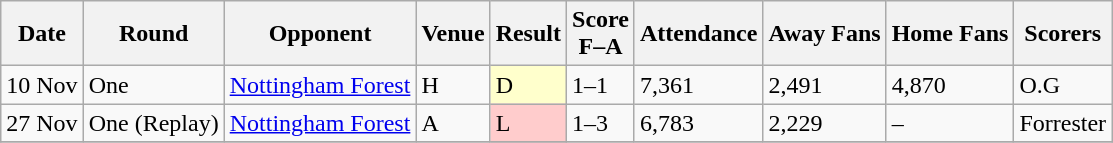<table class="wikitable">
<tr>
<th>Date</th>
<th>Round</th>
<th>Opponent</th>
<th>Venue</th>
<th>Result</th>
<th>Score<br>F–A</th>
<th>Attendance</th>
<th>Away Fans</th>
<th>Home Fans</th>
<th>Scorers</th>
</tr>
<tr>
<td>10 Nov</td>
<td>One</td>
<td><a href='#'>Nottingham Forest</a></td>
<td>H</td>
<td bgcolor="#FFFFCC">D</td>
<td>1–1</td>
<td>7,361</td>
<td>2,491</td>
<td>4,870</td>
<td>O.G</td>
</tr>
<tr>
<td>27 Nov</td>
<td>One (Replay)</td>
<td><a href='#'>Nottingham Forest</a></td>
<td>A</td>
<td bgcolor="#FFCCCC">L</td>
<td>1–3</td>
<td>6,783</td>
<td>2,229</td>
<td>–</td>
<td>Forrester</td>
</tr>
<tr>
</tr>
</table>
